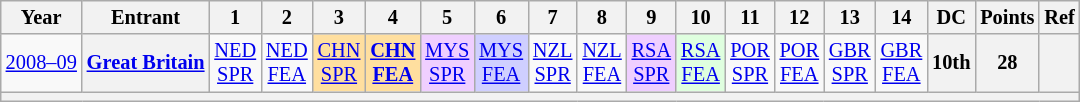<table class="wikitable" style="text-align:center; font-size:85%">
<tr>
<th>Year</th>
<th>Entrant</th>
<th>1</th>
<th>2</th>
<th>3</th>
<th>4</th>
<th>5</th>
<th>6</th>
<th>7</th>
<th>8</th>
<th>9</th>
<th>10</th>
<th>11</th>
<th>12</th>
<th>13</th>
<th>14</th>
<th>DC</th>
<th>Points</th>
<th>Ref</th>
</tr>
<tr>
<td nowrap><a href='#'>2008–09</a></td>
<th nowrap><a href='#'>Great Britain</a></th>
<td><a href='#'>NED<br>SPR</a></td>
<td><a href='#'>NED<br>FEA</a></td>
<td style="background:#FFDF9F;"><a href='#'>CHN<br>SPR</a><br></td>
<td style="background:#FFDF9F;"><strong><a href='#'>CHN<br>FEA</a></strong><br></td>
<td style="background:#EFCFFF;"><a href='#'>MYS<br>SPR</a><br></td>
<td style="background:#CFCFFF;"><a href='#'>MYS<br>FEA</a><br></td>
<td><a href='#'>NZL<br>SPR</a></td>
<td><a href='#'>NZL<br>FEA</a></td>
<td style="background:#EFCFFF;"><a href='#'>RSA<br>SPR</a><br></td>
<td style="background:#DFFFDF;"><a href='#'>RSA<br>FEA</a><br></td>
<td><a href='#'>POR<br>SPR</a></td>
<td><a href='#'>POR<br>FEA</a></td>
<td><a href='#'>GBR<br>SPR</a></td>
<td><a href='#'>GBR<br>FEA</a></td>
<th>10th</th>
<th>28</th>
<th></th>
</tr>
<tr>
<th colspan="19"></th>
</tr>
</table>
